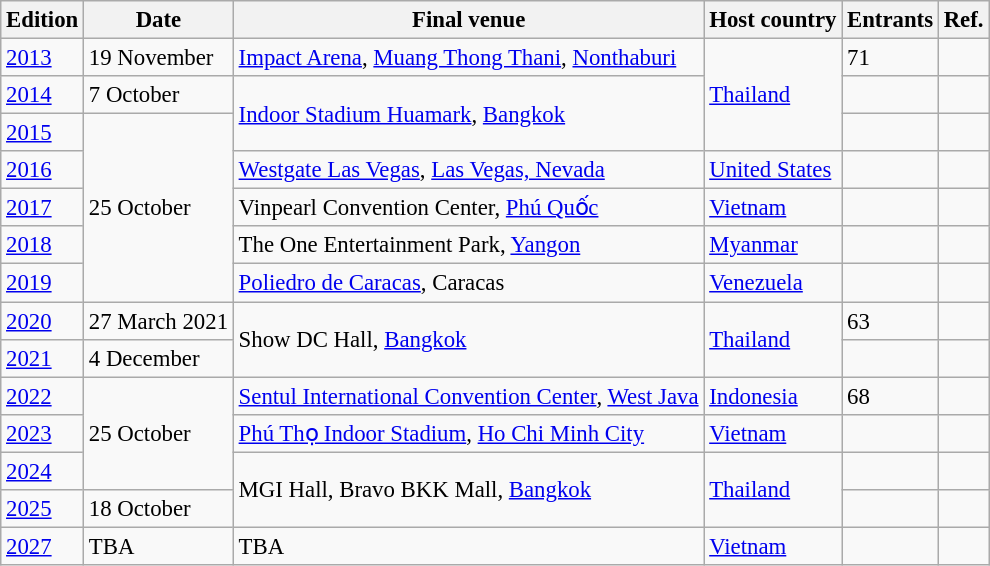<table class="wikitable col1center col5center col6center sticky-header" style="font-size: 95%">
<tr>
<th>Edition</th>
<th>Date</th>
<th>Final venue</th>
<th>Host country</th>
<th>Entrants</th>
<th>Ref.</th>
</tr>
<tr>
<td><a href='#'>2013</a></td>
<td>19 November</td>
<td><a href='#'>Impact Arena</a>, <a href='#'>Muang Thong Thani</a>, <a href='#'>Nonthaburi</a></td>
<td rowspan="3"><a href='#'>Thailand</a></td>
<td>71</td>
<td></td>
</tr>
<tr>
<td><a href='#'>2014</a></td>
<td>7 October</td>
<td rowspan="2"><a href='#'>Indoor Stadium Huamark</a>, <a href='#'>Bangkok</a></td>
<td></td>
<td></td>
</tr>
<tr>
<td><a href='#'>2015</a></td>
<td rowspan="5">25 October</td>
<td></td>
<td></td>
</tr>
<tr>
<td><a href='#'>2016</a></td>
<td><a href='#'>Westgate Las Vegas</a>, <a href='#'>Las Vegas, Nevada</a></td>
<td><a href='#'>United States</a></td>
<td></td>
<td></td>
</tr>
<tr>
<td><a href='#'>2017</a></td>
<td>Vinpearl Convention Center, <a href='#'>Phú Quốc</a></td>
<td><a href='#'>Vietnam</a></td>
<td></td>
<td></td>
</tr>
<tr>
<td><a href='#'>2018</a></td>
<td>The One Entertainment Park, <a href='#'>Yangon</a></td>
<td><a href='#'>Myanmar</a></td>
<td></td>
<td></td>
</tr>
<tr>
<td><a href='#'>2019</a></td>
<td><a href='#'>Poliedro de Caracas</a>, Caracas</td>
<td><a href='#'>Venezuela</a></td>
<td></td>
<td></td>
</tr>
<tr>
<td><a href='#'>2020</a></td>
<td>27 March 2021</td>
<td rowspan="2">Show DC Hall, <a href='#'>Bangkok</a></td>
<td rowspan="2"><a href='#'>Thailand</a></td>
<td>63</td>
<td></td>
</tr>
<tr>
<td><a href='#'>2021</a></td>
<td>4 December</td>
<td></td>
<td></td>
</tr>
<tr>
<td><a href='#'>2022</a></td>
<td rowspan=3>25 October</td>
<td><a href='#'>Sentul International Convention Center</a>, <a href='#'>West Java</a></td>
<td><a href='#'>Indonesia</a></td>
<td>68</td>
<td></td>
</tr>
<tr>
<td><a href='#'>2023</a></td>
<td><a href='#'>Phú Thọ Indoor Stadium</a>, <a href='#'>Ho Chi Minh City</a></td>
<td><a href='#'>Vietnam</a></td>
<td></td>
<td></td>
</tr>
<tr>
<td><a href='#'>2024</a></td>
<td rowspan=2>MGI Hall, Bravo BKK Mall, <a href='#'>Bangkok</a></td>
<td rowspan=2><a href='#'>Thailand</a></td>
<td></td>
<td></td>
</tr>
<tr>
<td><a href='#'>2025</a></td>
<td>18 October</td>
<td></td>
<td></td>
</tr>
<tr>
<td><a href='#'>2027</a></td>
<td>TBA</td>
<td>TBA</td>
<td><a href='#'>Vietnam</a></td>
<td></td>
<td></td>
</tr>
</table>
